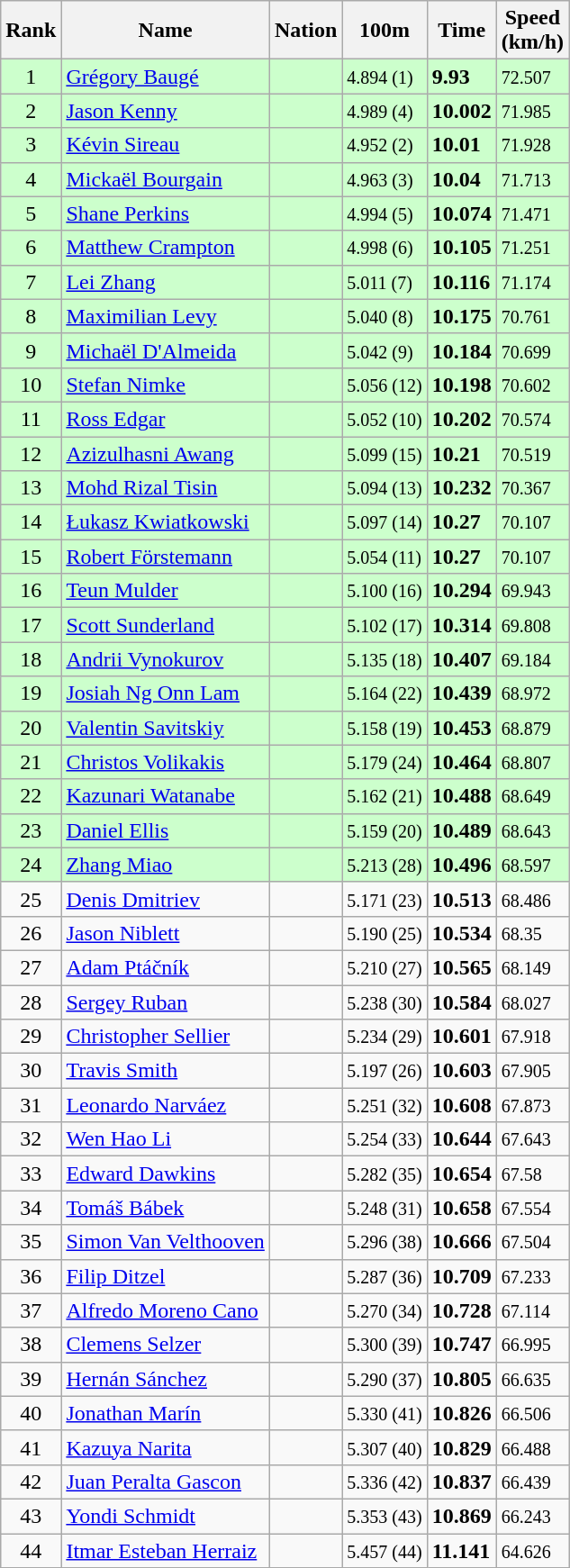<table class=wikitable sortable style=text-align:center>
<tr>
<th>Rank</th>
<th>Name</th>
<th>Nation</th>
<th>100m</th>
<th>Time</th>
<th>Speed<br>(km/h)</th>
</tr>
<tr style="background: #ccffcc;">
<td>1</td>
<td align=left><a href='#'>Grégory Baugé</a></td>
<td align=left></td>
<td align=left><small>4.894 (1)</small></td>
<td align=left><strong>9.93</strong></td>
<td align=left><small>72.507</small></td>
</tr>
<tr style="background: #ccffcc;">
<td>2</td>
<td align=left><a href='#'>Jason Kenny</a></td>
<td align=left></td>
<td align=left><small>4.989 (4)</small></td>
<td align=left><strong>10.002</strong></td>
<td align=left><small>71.985</small></td>
</tr>
<tr style="background: #ccffcc;">
<td>3</td>
<td align=left><a href='#'>Kévin Sireau</a></td>
<td align=left></td>
<td align=left><small>4.952 (2)</small></td>
<td align=left><strong>10.01</strong></td>
<td align=left><small>71.928</small></td>
</tr>
<tr style="background: #ccffcc;">
<td>4</td>
<td align=left><a href='#'>Mickaël Bourgain</a></td>
<td align=left></td>
<td align=left><small>4.963 (3)</small></td>
<td align=left><strong>10.04</strong></td>
<td align=left><small>71.713</small></td>
</tr>
<tr style="background: #ccffcc;">
<td>5</td>
<td align=left><a href='#'>Shane Perkins</a></td>
<td align=left></td>
<td align=left><small>4.994 (5)</small></td>
<td align=left><strong>10.074</strong></td>
<td align=left><small>71.471</small></td>
</tr>
<tr style="background: #ccffcc;">
<td>6</td>
<td align=left><a href='#'>Matthew Crampton</a></td>
<td align=left></td>
<td align=left><small>4.998 (6)</small></td>
<td align=left><strong>10.105</strong></td>
<td align=left><small>71.251</small></td>
</tr>
<tr style="background: #ccffcc;">
<td>7</td>
<td align=left><a href='#'>Lei Zhang</a></td>
<td align=left></td>
<td align=left><small>5.011 (7)</small></td>
<td align=left><strong>10.116</strong></td>
<td align=left><small>71.174</small></td>
</tr>
<tr style="background: #ccffcc;">
<td>8</td>
<td align=left><a href='#'>Maximilian Levy</a></td>
<td align=left></td>
<td align=left><small>5.040 (8)</small></td>
<td align=left><strong>10.175</strong></td>
<td align=left><small>70.761</small></td>
</tr>
<tr style="background: #ccffcc;">
<td>9</td>
<td align=left><a href='#'>Michaël D'Almeida</a></td>
<td align=left></td>
<td align=left><small>5.042 (9)</small></td>
<td align=left><strong>10.184</strong></td>
<td align=left><small>70.699</small></td>
</tr>
<tr style="background: #ccffcc;">
<td>10</td>
<td align=left><a href='#'>Stefan Nimke</a></td>
<td align=left></td>
<td align=left><small>5.056 (12)</small></td>
<td align=left><strong>10.198</strong></td>
<td align=left><small>70.602</small></td>
</tr>
<tr style="background: #ccffcc;">
<td>11</td>
<td align=left><a href='#'>Ross Edgar</a></td>
<td align=left></td>
<td align=left><small>5.052 (10)</small></td>
<td align=left><strong>10.202</strong></td>
<td align=left><small>70.574</small></td>
</tr>
<tr style="background: #ccffcc;">
<td>12</td>
<td align=left><a href='#'>Azizulhasni Awang</a></td>
<td align=left></td>
<td align=left><small>5.099 (15)</small></td>
<td align=left><strong>10.21</strong></td>
<td align=left><small>70.519</small></td>
</tr>
<tr style="background: #ccffcc;">
<td>13</td>
<td align=left><a href='#'>Mohd Rizal Tisin</a></td>
<td align=left></td>
<td align=left><small>5.094 (13)</small></td>
<td align=left><strong>10.232</strong></td>
<td align=left><small>70.367</small></td>
</tr>
<tr style="background: #ccffcc;">
<td>14</td>
<td align=left><a href='#'>Łukasz Kwiatkowski</a></td>
<td align=left></td>
<td align=left><small>5.097 (14)</small></td>
<td align=left><strong>10.27</strong></td>
<td align=left><small>70.107</small></td>
</tr>
<tr style="background: #ccffcc;">
<td>15</td>
<td align=left><a href='#'>Robert Förstemann</a></td>
<td align=left></td>
<td align=left><small>5.054 (11)</small></td>
<td align=left><strong>10.27</strong></td>
<td align=left><small>70.107</small></td>
</tr>
<tr style="background: #ccffcc;">
<td>16</td>
<td align=left><a href='#'>Teun Mulder</a></td>
<td align=left></td>
<td align=left><small>5.100 (16)</small></td>
<td align=left><strong>10.294</strong></td>
<td align=left><small>69.943</small></td>
</tr>
<tr style="background: #ccffcc;">
<td>17</td>
<td align=left><a href='#'>Scott Sunderland</a></td>
<td align=left></td>
<td align=left><small>5.102 (17)</small></td>
<td align=left><strong>10.314</strong></td>
<td align=left><small>69.808</small></td>
</tr>
<tr style="background: #ccffcc;">
<td>18</td>
<td align=left><a href='#'>Andrii Vynokurov</a></td>
<td align=left></td>
<td align=left><small>5.135 (18)</small></td>
<td align=left><strong>10.407</strong></td>
<td align=left><small>69.184</small></td>
</tr>
<tr style="background: #ccffcc;">
<td>19</td>
<td align=left><a href='#'>Josiah Ng Onn Lam</a></td>
<td align=left></td>
<td align=left><small>5.164 (22)</small></td>
<td align=left><strong>10.439</strong></td>
<td align=left><small>68.972</small></td>
</tr>
<tr style="background: #ccffcc;">
<td>20</td>
<td align=left><a href='#'>Valentin Savitskiy</a></td>
<td align=left></td>
<td align=left><small>5.158 (19)</small></td>
<td align=left><strong>10.453</strong></td>
<td align=left><small>68.879</small></td>
</tr>
<tr style="background: #ccffcc;">
<td>21</td>
<td align=left><a href='#'>Christos Volikakis</a></td>
<td align=left></td>
<td align=left><small>5.179 (24)</small></td>
<td align=left><strong>10.464</strong></td>
<td align=left><small>68.807</small></td>
</tr>
<tr style="background: #ccffcc;">
<td>22</td>
<td align=left><a href='#'>Kazunari Watanabe</a></td>
<td align=left></td>
<td align=left><small>5.162 (21)</small></td>
<td align=left><strong>10.488</strong></td>
<td align=left><small>68.649</small></td>
</tr>
<tr style="background: #ccffcc;">
<td>23</td>
<td align=left><a href='#'>Daniel Ellis</a></td>
<td align=left></td>
<td align=left><small>5.159 (20)</small></td>
<td align=left><strong>10.489</strong></td>
<td align=left><small>68.643</small></td>
</tr>
<tr style="background: #ccffcc;">
<td>24</td>
<td align=left><a href='#'>Zhang Miao</a></td>
<td align=left></td>
<td align=left><small>5.213 (28)</small></td>
<td align=left><strong>10.496</strong></td>
<td align=left><small>68.597</small></td>
</tr>
<tr>
<td>25</td>
<td align=left><a href='#'>Denis Dmitriev</a></td>
<td align=left></td>
<td align=left><small>5.171 (23)</small></td>
<td align=left><strong>10.513</strong></td>
<td align=left><small>68.486</small></td>
</tr>
<tr>
<td>26</td>
<td align=left><a href='#'>Jason Niblett</a></td>
<td align=left></td>
<td align=left><small>5.190 (25)</small></td>
<td align=left><strong>10.534</strong></td>
<td align=left><small>68.35</small></td>
</tr>
<tr>
<td>27</td>
<td align=left><a href='#'>Adam Ptáčník</a></td>
<td align=left></td>
<td align=left><small>5.210 (27)</small></td>
<td align=left><strong>10.565</strong></td>
<td align=left><small>68.149</small></td>
</tr>
<tr>
<td>28</td>
<td align=left><a href='#'>Sergey Ruban</a></td>
<td align=left></td>
<td align=left><small>5.238 (30)</small></td>
<td align=left><strong>10.584</strong></td>
<td align=left><small>68.027</small></td>
</tr>
<tr>
<td>29</td>
<td align=left><a href='#'>Christopher Sellier</a></td>
<td align=left></td>
<td align=left><small>5.234 (29)</small></td>
<td align=left><strong>10.601</strong></td>
<td align=left><small>67.918</small></td>
</tr>
<tr>
<td>30</td>
<td align=left><a href='#'>Travis Smith</a></td>
<td align=left></td>
<td align=left><small>5.197 (26)</small></td>
<td align=left><strong>10.603</strong></td>
<td align=left><small>67.905</small></td>
</tr>
<tr>
<td>31</td>
<td align=left><a href='#'>Leonardo Narváez</a></td>
<td align=left></td>
<td align=left><small>5.251 (32)</small></td>
<td align=left><strong>10.608</strong></td>
<td align=left><small>67.873</small></td>
</tr>
<tr>
<td>32</td>
<td align=left><a href='#'>Wen Hao Li</a></td>
<td align=left></td>
<td align=left><small>5.254 (33)</small></td>
<td align=left><strong>10.644</strong></td>
<td align=left><small>67.643</small></td>
</tr>
<tr>
<td>33</td>
<td align=left><a href='#'>Edward Dawkins</a></td>
<td align=left></td>
<td align=left><small>5.282 (35)</small></td>
<td align=left><strong>10.654</strong></td>
<td align=left><small>67.58</small></td>
</tr>
<tr>
<td>34</td>
<td align=left><a href='#'>Tomáš Bábek</a></td>
<td align=left></td>
<td align=left><small>5.248 (31)</small></td>
<td align=left><strong>10.658</strong></td>
<td align=left><small>67.554</small></td>
</tr>
<tr>
<td>35</td>
<td align=left><a href='#'>Simon Van Velthooven</a></td>
<td align=left></td>
<td align=left><small>5.296 (38)</small></td>
<td align=left><strong>10.666</strong></td>
<td align=left><small>67.504</small></td>
</tr>
<tr>
<td>36</td>
<td align=left><a href='#'>Filip Ditzel</a></td>
<td align=left></td>
<td align=left><small>5.287 (36)</small></td>
<td align=left><strong>10.709</strong></td>
<td align=left><small>67.233</small></td>
</tr>
<tr>
<td>37</td>
<td align=left><a href='#'>Alfredo Moreno Cano</a></td>
<td align=left></td>
<td align=left><small>5.270 (34)</small></td>
<td align=left><strong>10.728</strong></td>
<td align=left><small>67.114</small></td>
</tr>
<tr>
<td>38</td>
<td align=left><a href='#'>Clemens Selzer</a></td>
<td align=left></td>
<td align=left><small>5.300 (39)</small></td>
<td align=left><strong>10.747</strong></td>
<td align=left><small>66.995</small></td>
</tr>
<tr>
<td>39</td>
<td align=left><a href='#'>Hernán Sánchez</a></td>
<td align=left></td>
<td align=left><small>5.290 (37)</small></td>
<td align=left><strong>10.805</strong></td>
<td align=left><small>66.635</small></td>
</tr>
<tr>
<td>40</td>
<td align=left><a href='#'>Jonathan Marín</a></td>
<td align=left></td>
<td align=left><small>5.330 (41)</small></td>
<td align=left><strong>10.826</strong></td>
<td align=left><small>66.506</small></td>
</tr>
<tr>
<td>41</td>
<td align=left><a href='#'>Kazuya Narita</a></td>
<td align=left></td>
<td align=left><small>5.307 (40)</small></td>
<td align=left><strong>10.829</strong></td>
<td align=left><small>66.488</small></td>
</tr>
<tr>
<td>42</td>
<td align=left><a href='#'>Juan Peralta Gascon</a></td>
<td align=left></td>
<td align=left><small>5.336 (42)</small></td>
<td align=left><strong>10.837</strong></td>
<td align=left><small>66.439</small></td>
</tr>
<tr>
<td>43</td>
<td align=left><a href='#'>Yondi Schmidt</a></td>
<td align=left></td>
<td align=left><small>5.353 (43)</small></td>
<td align=left><strong>10.869</strong></td>
<td align=left><small>66.243</small></td>
</tr>
<tr>
<td>44</td>
<td align=left><a href='#'>Itmar Esteban Herraiz</a></td>
<td align=left></td>
<td align=left><small>5.457 (44)</small></td>
<td align=left><strong>11.141</strong></td>
<td align=left><small>64.626</small></td>
</tr>
</table>
